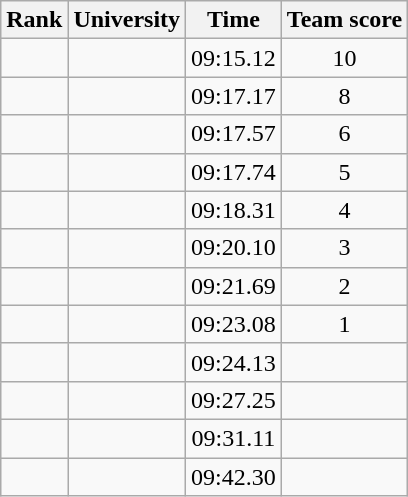<table class="wikitable sortable" style="text-align:center">
<tr>
<th>Rank</th>
<th>University</th>
<th>Time</th>
<th>Team score</th>
</tr>
<tr>
<td></td>
<td></td>
<td>09:15.12</td>
<td>10</td>
</tr>
<tr>
<td></td>
<td></td>
<td>09:17.17</td>
<td>8</td>
</tr>
<tr>
<td></td>
<td></td>
<td>09:17.57</td>
<td>6</td>
</tr>
<tr>
<td></td>
<td></td>
<td>09:17.74</td>
<td>5</td>
</tr>
<tr>
<td></td>
<td></td>
<td>09:18.31</td>
<td>4</td>
</tr>
<tr>
<td></td>
<td></td>
<td>09:20.10</td>
<td>3</td>
</tr>
<tr>
<td></td>
<td></td>
<td>09:21.69</td>
<td>2</td>
</tr>
<tr>
<td></td>
<td></td>
<td>09:23.08</td>
<td>1</td>
</tr>
<tr>
<td></td>
<td></td>
<td>09:24.13</td>
<td></td>
</tr>
<tr>
<td></td>
<td></td>
<td>09:27.25</td>
<td></td>
</tr>
<tr>
<td></td>
<td></td>
<td>09:31.11</td>
<td></td>
</tr>
<tr>
<td></td>
<td></td>
<td>09:42.30</td>
<td></td>
</tr>
</table>
